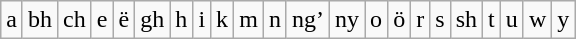<table class="wikitable" style="text-alig: center;">
<tr>
<td>a</td>
<td>bh</td>
<td>ch</td>
<td>e</td>
<td>ë</td>
<td>gh</td>
<td>h</td>
<td>i</td>
<td>k</td>
<td>m</td>
<td>n</td>
<td>ng’</td>
<td>ny</td>
<td>o</td>
<td>ö</td>
<td>r</td>
<td>s</td>
<td>sh</td>
<td>t</td>
<td>u</td>
<td>w</td>
<td>y</td>
</tr>
</table>
